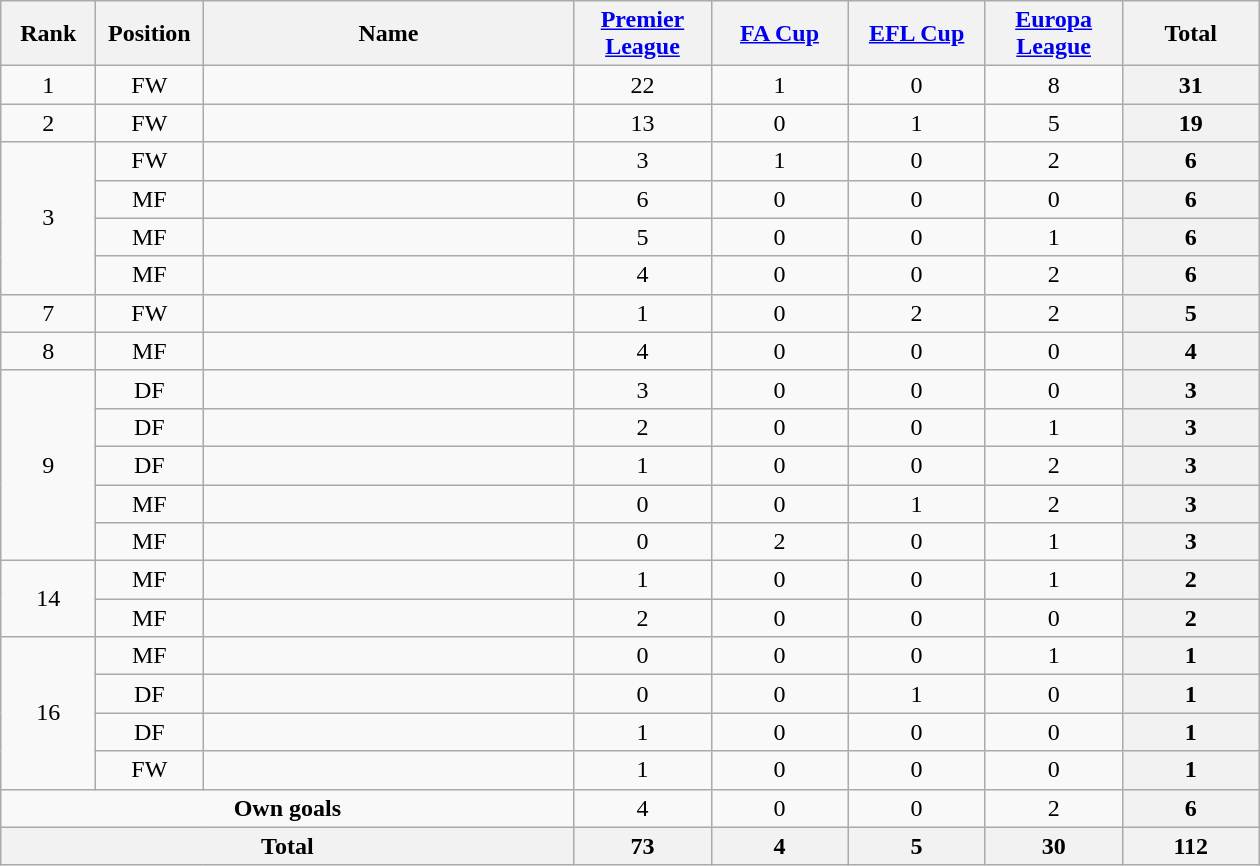<table class="wikitable" style="text-align: center;">
<tr>
<th style="width:56px;">Rank</th>
<th style="width:64px;">Position</th>
<th style="width:240px;">Name</th>
<th style="width:84px;"><a href='#'>Premier League</a></th>
<th style="width:84px;"><a href='#'>FA Cup</a></th>
<th style="width:84px;"><a href='#'>EFL Cup</a></th>
<th style="width:84px;"><a href='#'>Europa League</a></th>
<th style="width:84px;">Total</th>
</tr>
<tr>
<td>1</td>
<td>FW</td>
<td align=left></td>
<td>22</td>
<td>1</td>
<td>0</td>
<td>8</td>
<th>31</th>
</tr>
<tr>
<td>2</td>
<td>FW</td>
<td align=left></td>
<td>13</td>
<td>0</td>
<td>1</td>
<td>5</td>
<th>19</th>
</tr>
<tr>
<td rowspan="4">3</td>
<td>FW</td>
<td align=left></td>
<td>3</td>
<td>1</td>
<td>0</td>
<td>2</td>
<th>6</th>
</tr>
<tr>
<td>MF</td>
<td align=left></td>
<td>6</td>
<td>0</td>
<td>0</td>
<td>0</td>
<th>6</th>
</tr>
<tr>
<td>MF</td>
<td align=left></td>
<td>5</td>
<td>0</td>
<td>0</td>
<td>1</td>
<th>6</th>
</tr>
<tr>
<td>MF</td>
<td align=left></td>
<td>4</td>
<td>0</td>
<td>0</td>
<td>2</td>
<th>6</th>
</tr>
<tr>
<td>7</td>
<td>FW</td>
<td align=left></td>
<td>1</td>
<td>0</td>
<td>2</td>
<td>2</td>
<th>5</th>
</tr>
<tr>
<td>8</td>
<td>MF</td>
<td align=left></td>
<td>4</td>
<td>0</td>
<td>0</td>
<td>0</td>
<th>4</th>
</tr>
<tr>
<td rowspan="5">9</td>
<td>DF</td>
<td align=left></td>
<td>3</td>
<td>0</td>
<td>0</td>
<td>0</td>
<th>3</th>
</tr>
<tr>
<td>DF</td>
<td align=left></td>
<td>2</td>
<td>0</td>
<td>0</td>
<td>1</td>
<th>3</th>
</tr>
<tr>
<td>DF</td>
<td align=left></td>
<td>1</td>
<td>0</td>
<td>0</td>
<td>2</td>
<th>3</th>
</tr>
<tr>
<td>MF</td>
<td align=left></td>
<td>0</td>
<td>0</td>
<td>1</td>
<td>2</td>
<th>3</th>
</tr>
<tr>
<td>MF</td>
<td align=left></td>
<td>0</td>
<td>2</td>
<td>0</td>
<td>1</td>
<th>3</th>
</tr>
<tr>
<td rowspan="2">14</td>
<td>MF</td>
<td align=left></td>
<td>1</td>
<td>0</td>
<td>0</td>
<td>1</td>
<th>2</th>
</tr>
<tr>
<td>MF</td>
<td align=left></td>
<td>2</td>
<td>0</td>
<td>0</td>
<td>0</td>
<th>2</th>
</tr>
<tr>
<td rowspan="4">16</td>
<td>MF</td>
<td align=left></td>
<td>0</td>
<td>0</td>
<td>0</td>
<td>1</td>
<th>1</th>
</tr>
<tr>
<td>DF</td>
<td align=left></td>
<td>0</td>
<td>0</td>
<td>1</td>
<td>0</td>
<th>1</th>
</tr>
<tr>
<td>DF</td>
<td align=left></td>
<td>1</td>
<td>0</td>
<td>0</td>
<td>0</td>
<th>1</th>
</tr>
<tr>
<td>FW</td>
<td align=left></td>
<td>1</td>
<td>0</td>
<td>0</td>
<td>0</td>
<th>1</th>
</tr>
<tr>
<td colspan="3"><strong>Own goals</strong></td>
<td>4</td>
<td>0</td>
<td>0</td>
<td>2</td>
<th>6</th>
</tr>
<tr>
<th colspan="3">Total</th>
<th>73</th>
<th>4</th>
<th>5</th>
<th>30</th>
<th>112</th>
</tr>
</table>
